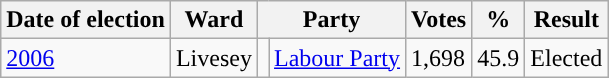<table class="wikitable">
<tr>
<th>Date of election</th>
<th>Ward</th>
<th colspan="2">Party</th>
<th>Votes</th>
<th>%</th>
<th>Result</th>
</tr>
<tr>
<td><a href='#'>2006</a></td>
<td>Livesey</td>
<td style="background-color: "></td>
<td><a href='#'>Labour Party</a></td>
<td>1,698</td>
<td>45.9</td>
<td>Elected</td>
</tr>
</table>
